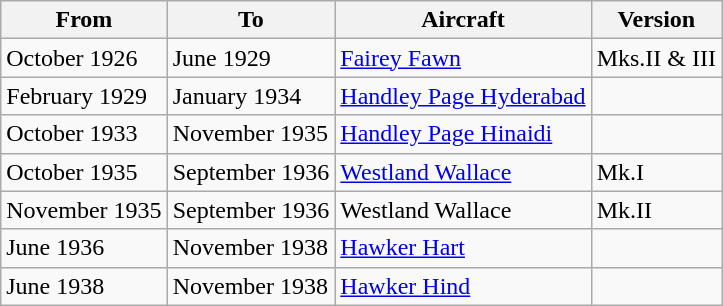<table class="wikitable">
<tr>
<th>From</th>
<th>To</th>
<th>Aircraft</th>
<th>Version</th>
</tr>
<tr>
<td>October 1926</td>
<td>June 1929</td>
<td><a href='#'>Fairey Fawn</a></td>
<td>Mks.II & III</td>
</tr>
<tr>
<td>February 1929</td>
<td>January 1934</td>
<td><a href='#'>Handley Page Hyderabad</a></td>
<td></td>
</tr>
<tr>
<td>October 1933</td>
<td>November 1935</td>
<td><a href='#'>Handley Page Hinaidi</a></td>
<td></td>
</tr>
<tr>
<td>October 1935</td>
<td>September 1936</td>
<td><a href='#'>Westland Wallace</a></td>
<td>Mk.I</td>
</tr>
<tr>
<td>November 1935</td>
<td>September 1936</td>
<td>Westland Wallace</td>
<td>Mk.II</td>
</tr>
<tr>
<td>June 1936</td>
<td>November 1938</td>
<td><a href='#'>Hawker Hart</a></td>
<td></td>
</tr>
<tr>
<td>June 1938</td>
<td>November 1938</td>
<td><a href='#'>Hawker Hind</a></td>
<td></td>
</tr>
</table>
